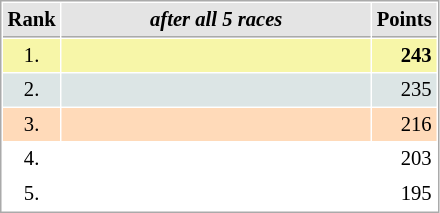<table cellspacing="1" cellpadding="3" style="border:1px solid #aaa; font-size:86%;">
<tr style="background:#e4e4e4;">
<th style="border-bottom:1px solid #aaa; width:10px;">Rank</th>
<th style="border-bottom:1px solid #aaa; width:200px; white-space:nowrap;"><em>after all 5 races</em></th>
<th style="border-bottom:1px solid #aaa; width:20px;">Points</th>
</tr>
<tr style="background:#f7f6a8;">
<td style="text-align:center">1.</td>
<td><strong></strong></td>
<td style="text-align:right"><strong>243</strong></td>
</tr>
<tr style="background:#dce5e5;">
<td style="text-align:center">2.</td>
<td></td>
<td style="text-align:right">235</td>
</tr>
<tr style="background:#ffdab9;">
<td style="text-align:center">3.</td>
<td></td>
<td style="text-align:right">216</td>
</tr>
<tr>
<td style="text-align:center">4.</td>
<td></td>
<td style="text-align:right">203</td>
</tr>
<tr>
<td style="text-align:center">5.</td>
<td></td>
<td style="text-align:right">195</td>
</tr>
</table>
